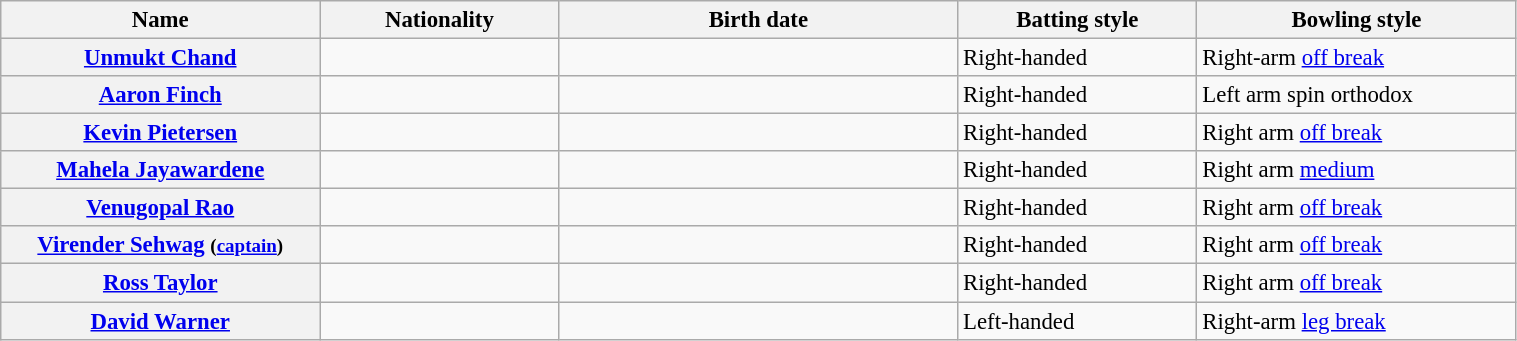<table class="wikitable plainrowheaders" style="font-size:95%; width:80%;">
<tr>
<th scope="col" style="width:20%;">Name</th>
<th scope="col" style="width:15%;">Nationality</th>
<th scope="col" style="width:25%;">Birth date</th>
<th scope="col" style="width:15%;">Batting style</th>
<th scope="col" style="width:20%;">Bowling style</th>
</tr>
<tr>
<th scope="row"><a href='#'>Unmukt Chand</a></th>
<td></td>
<td></td>
<td>Right-handed</td>
<td>Right-arm <a href='#'>off break</a></td>
</tr>
<tr>
<th scope="row"><a href='#'>Aaron Finch</a></th>
<td></td>
<td></td>
<td>Right-handed</td>
<td>Left arm spin orthodox</td>
</tr>
<tr>
<th scope="row"><a href='#'>Kevin Pietersen</a></th>
<td></td>
<td></td>
<td>Right-handed</td>
<td>Right arm <a href='#'>off break</a></td>
</tr>
<tr>
<th scope="row"><a href='#'>Mahela Jayawardene</a></th>
<td></td>
<td></td>
<td>Right-handed</td>
<td>Right arm <a href='#'>medium</a></td>
</tr>
<tr>
<th scope="row"><a href='#'>Venugopal Rao</a></th>
<td></td>
<td></td>
<td>Right-handed</td>
<td>Right arm <a href='#'>off break</a></td>
</tr>
<tr>
<th scope="row"><a href='#'>Virender Sehwag</a> <small>(<a href='#'>captain</a>)</small></th>
<td></td>
<td></td>
<td>Right-handed</td>
<td>Right arm <a href='#'>off break</a></td>
</tr>
<tr>
<th scope="row"><a href='#'>Ross Taylor</a></th>
<td></td>
<td></td>
<td>Right-handed</td>
<td>Right arm <a href='#'>off break</a></td>
</tr>
<tr>
<th scope="row"><a href='#'>David Warner</a></th>
<td></td>
<td></td>
<td>Left-handed</td>
<td>Right-arm <a href='#'>leg break</a></td>
</tr>
</table>
